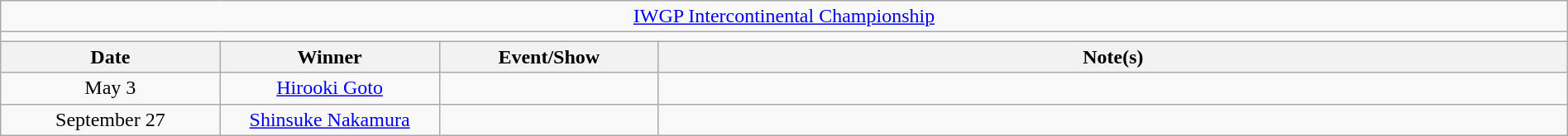<table class="wikitable" style="text-align:center; width:100%;">
<tr>
<td colspan="5"><a href='#'>IWGP Intercontinental Championship</a></td>
</tr>
<tr>
<td colspan="5"><strong></strong></td>
</tr>
<tr>
<th width=14%>Date</th>
<th width=14%>Winner</th>
<th width=14%>Event/Show</th>
<th width=58%>Note(s)</th>
</tr>
<tr>
<td>May 3</td>
<td><a href='#'>Hirooki Goto</a></td>
<td></td>
<td align=left></td>
</tr>
<tr>
<td>September 27</td>
<td><a href='#'>Shinsuke Nakamura</a></td>
<td></td>
<td align=left></td>
</tr>
</table>
